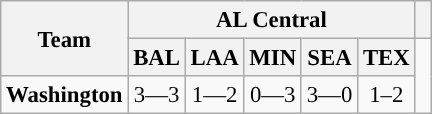<table class="wikitable" style="text-align:center; font-size: 95%;">
<tr>
<th rowspan=2>Team</th>
<th colspan=5>AL Central</th>
<th colspan=2> </th>
</tr>
<tr>
<th><strong>BAL</strong></th>
<th><strong>LAA</strong></th>
<th><strong>MIN</strong></th>
<th><strong>SEA</strong></th>
<th><strong>TEX</strong></th>
</tr>
<tr>
<td><strong>Washington</strong></td>
<td>3—3</td>
<td>1—2</td>
<td>0—3</td>
<td>3—0</td>
<td>1–2</td>
</tr>
</table>
